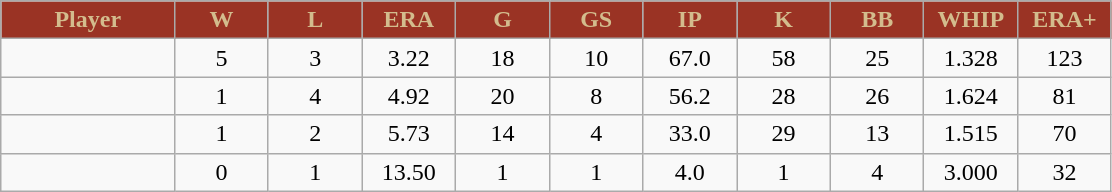<table class="wikitable" style="text-align:center;">
<tr>
<th style="background:#9A3324; color:#D3BC8D; width:13%;">Player</th>
<th style="background:#9A3324; color:#D3BC8D; width:7%;">W</th>
<th style="background:#9A3324; color:#D3BC8D; width:7%;">L</th>
<th style="background:#9A3324; color:#D3BC8D; width:7%;">ERA</th>
<th style="background:#9A3324; color:#D3BC8D; width:7%;">G</th>
<th style="background:#9A3324; color:#D3BC8D; width:7%;">GS</th>
<th style="background:#9A3324; color:#D3BC8D; width:7%;">IP</th>
<th style="background:#9A3324; color:#D3BC8D; width:7%;">K</th>
<th style="background:#9A3324; color:#D3BC8D; width:7%;">BB</th>
<th style="background:#9A3324; color:#D3BC8D; width:7%;">WHIP</th>
<th style="background:#9A3324; color:#D3BC8D; width:7%;">ERA+</th>
</tr>
<tr>
<td></td>
<td>5</td>
<td>3</td>
<td>3.22</td>
<td>18</td>
<td>10</td>
<td>67.0</td>
<td>58</td>
<td>25</td>
<td>1.328</td>
<td>123</td>
</tr>
<tr>
<td></td>
<td>1</td>
<td>4</td>
<td>4.92</td>
<td>20</td>
<td>8</td>
<td>56.2</td>
<td>28</td>
<td>26</td>
<td>1.624</td>
<td>81</td>
</tr>
<tr>
<td></td>
<td>1</td>
<td>2</td>
<td>5.73</td>
<td>14</td>
<td>4</td>
<td>33.0</td>
<td>29</td>
<td>13</td>
<td>1.515</td>
<td>70</td>
</tr>
<tr>
<td></td>
<td>0</td>
<td>1</td>
<td>13.50</td>
<td>1</td>
<td>1</td>
<td>4.0</td>
<td>1</td>
<td>4</td>
<td>3.000</td>
<td>32</td>
</tr>
</table>
